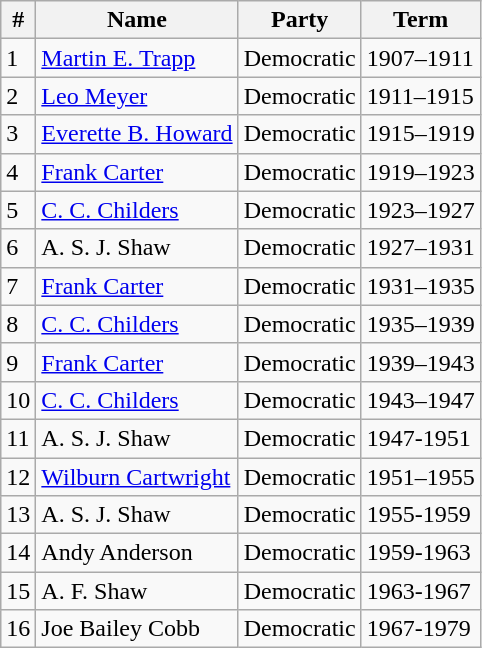<table class="wikitable">
<tr>
<th>#</th>
<th>Name</th>
<th>Party</th>
<th>Term</th>
</tr>
<tr>
<td>1</td>
<td><a href='#'>Martin E. Trapp</a></td>
<td>Democratic</td>
<td>1907–1911</td>
</tr>
<tr>
<td>2</td>
<td><a href='#'>Leo Meyer</a></td>
<td>Democratic</td>
<td>1911–1915</td>
</tr>
<tr>
<td>3</td>
<td><a href='#'>Everette B. Howard</a></td>
<td>Democratic</td>
<td>1915–1919</td>
</tr>
<tr>
<td>4</td>
<td><a href='#'>Frank Carter</a></td>
<td>Democratic</td>
<td>1919–1923</td>
</tr>
<tr>
<td>5</td>
<td><a href='#'>C. C. Childers</a></td>
<td>Democratic</td>
<td>1923–1927</td>
</tr>
<tr>
<td>6</td>
<td>A. S. J. Shaw</td>
<td>Democratic</td>
<td>1927–1931</td>
</tr>
<tr>
<td>7</td>
<td><a href='#'>Frank Carter</a></td>
<td>Democratic</td>
<td>1931–1935</td>
</tr>
<tr>
<td>8</td>
<td><a href='#'>C. C. Childers</a></td>
<td>Democratic</td>
<td>1935–1939</td>
</tr>
<tr>
<td>9</td>
<td><a href='#'>Frank Carter</a></td>
<td>Democratic</td>
<td>1939–1943</td>
</tr>
<tr>
<td>10</td>
<td><a href='#'>C. C. Childers</a></td>
<td>Democratic</td>
<td>1943–1947</td>
</tr>
<tr>
<td>11</td>
<td>A. S. J. Shaw</td>
<td>Democratic</td>
<td>1947-1951</td>
</tr>
<tr>
<td>12</td>
<td><a href='#'>Wilburn Cartwright</a></td>
<td>Democratic</td>
<td>1951–1955</td>
</tr>
<tr>
<td>13</td>
<td>A. S. J. Shaw</td>
<td>Democratic</td>
<td>1955-1959</td>
</tr>
<tr>
<td>14</td>
<td>Andy Anderson</td>
<td>Democratic</td>
<td>1959-1963</td>
</tr>
<tr>
<td>15</td>
<td>A. F. Shaw</td>
<td>Democratic</td>
<td>1963-1967</td>
</tr>
<tr>
<td>16</td>
<td>Joe Bailey Cobb</td>
<td>Democratic</td>
<td>1967-1979</td>
</tr>
</table>
